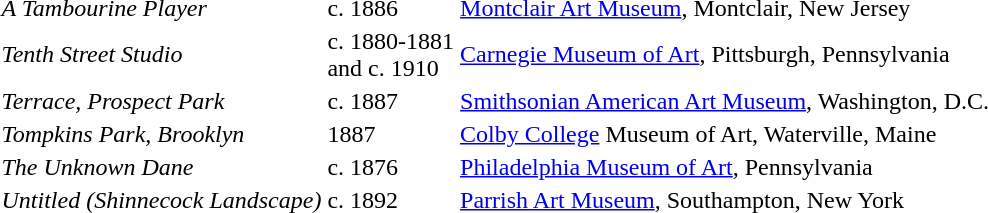<table>
<tr>
<td><em>A Tambourine Player</em></td>
<td>c. 1886</td>
<td><a href='#'>Montclair Art Museum</a>, Montclair, New Jersey</td>
</tr>
<tr>
<td><em>Tenth Street Studio</em></td>
<td>c. 1880-1881<br> and c. 1910</td>
<td><a href='#'>Carnegie Museum of Art</a>, Pittsburgh, Pennsylvania</td>
</tr>
<tr>
<td><em>Terrace, Prospect Park</em></td>
<td>c. 1887</td>
<td><a href='#'>Smithsonian American Art Museum</a>, Washington, D.C.</td>
</tr>
<tr>
<td><em>Tompkins Park, Brooklyn</em></td>
<td>1887</td>
<td><a href='#'>Colby College</a> Museum of Art, Waterville, Maine</td>
</tr>
<tr>
<td><em>The Unknown Dane</em></td>
<td>c. 1876</td>
<td><a href='#'>Philadelphia Museum of Art</a>, Pennsylvania</td>
</tr>
<tr>
<td><em>Untitled (Shinnecock Landscape)</em></td>
<td>c. 1892</td>
<td><a href='#'>Parrish Art Museum</a>, Southampton, New York</td>
</tr>
<tr>
</tr>
</table>
